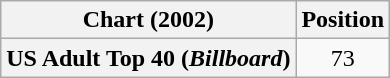<table class="wikitable plainrowheaders" style="text-align:center">
<tr>
<th>Chart (2002)</th>
<th>Position</th>
</tr>
<tr>
<th scope="row">US Adult Top 40 (<em>Billboard</em>)</th>
<td>73</td>
</tr>
</table>
